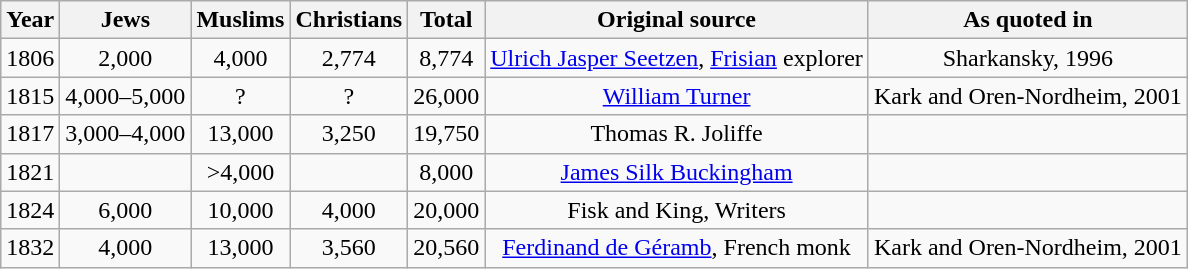<table class="wikitable">
<tr>
<th>Year</th>
<th>Jews</th>
<th>Muslims</th>
<th>Christians</th>
<th>Total</th>
<th>Original source</th>
<th>As quoted in</th>
</tr>
<tr style="text-align:center;">
<td>1806</td>
<td>2,000</td>
<td>4,000</td>
<td>2,774</td>
<td>8,774</td>
<td><a href='#'>Ulrich Jasper Seetzen</a>, <a href='#'>Frisian</a> explorer</td>
<td>Sharkansky, 1996</td>
</tr>
<tr style="text-align:center;">
<td>1815</td>
<td>4,000–5,000</td>
<td>?</td>
<td>?</td>
<td>26,000</td>
<td><a href='#'>William Turner</a></td>
<td>Kark and Oren-Nordheim, 2001</td>
</tr>
<tr style="text-align:center;">
<td>1817</td>
<td>3,000–4,000</td>
<td>13,000</td>
<td>3,250</td>
<td>19,750</td>
<td>Thomas R. Joliffe</td>
<td></td>
</tr>
<tr style="text-align:center;">
<td>1821</td>
<td></td>
<td>>4,000</td>
<td></td>
<td>8,000</td>
<td><a href='#'>James Silk Buckingham</a></td>
<td></td>
</tr>
<tr style="text-align:center;">
<td>1824</td>
<td>6,000</td>
<td>10,000</td>
<td>4,000</td>
<td>20,000</td>
<td>Fisk and King, Writers</td>
<td></td>
</tr>
<tr style="text-align:center;">
<td>1832</td>
<td>4,000</td>
<td>13,000</td>
<td>3,560</td>
<td>20,560</td>
<td><a href='#'>Ferdinand de Géramb</a>, French monk</td>
<td>Kark and Oren-Nordheim, 2001</td>
</tr>
</table>
